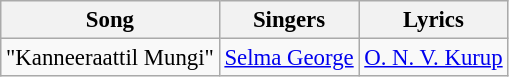<table class="wikitable" style="font-size:95%;">
<tr>
<th>Song</th>
<th>Singers</th>
<th>Lyrics</th>
</tr>
<tr>
<td>"Kanneeraattil Mungi"</td>
<td><a href='#'>Selma George</a></td>
<td><a href='#'>O. N. V. Kurup</a></td>
</tr>
</table>
